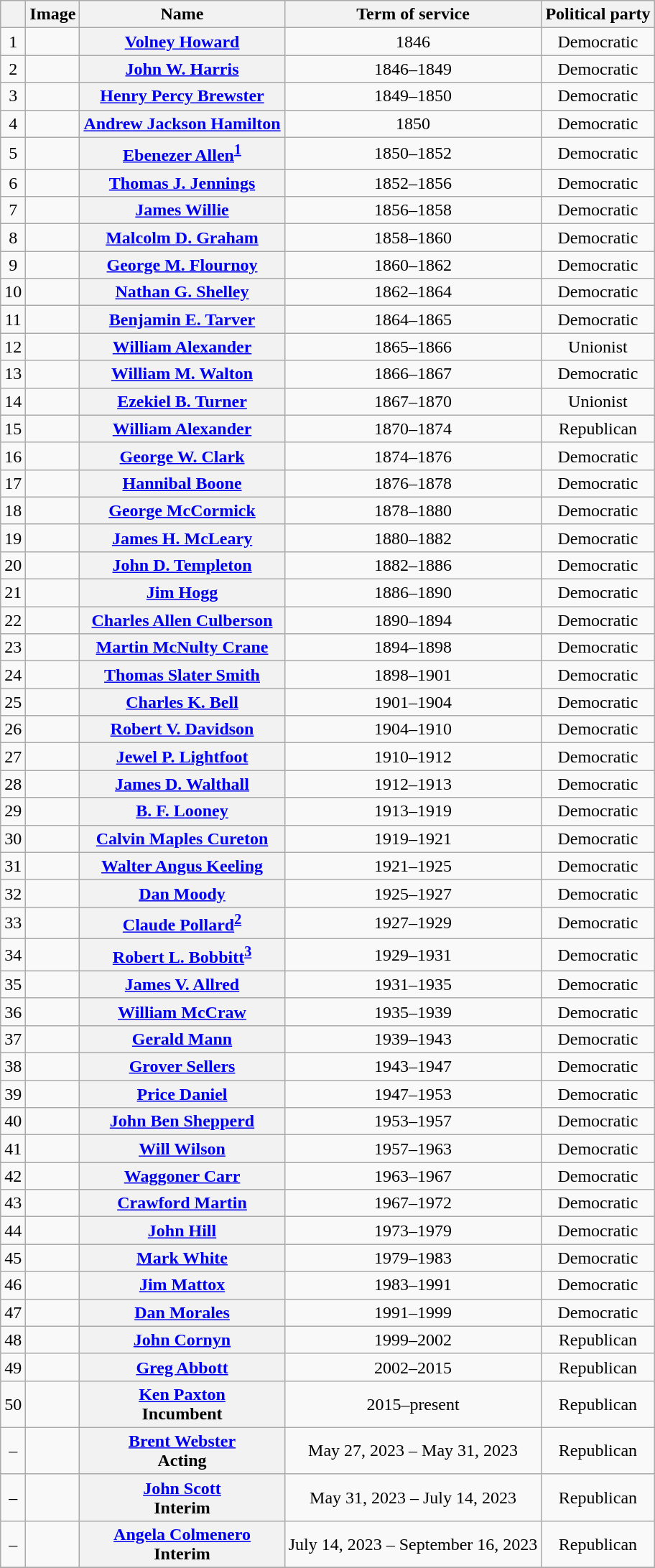<table class="wikitable sortable" style="text-align:center;">
<tr>
<th scope="col"></th>
<th scope="col">Image</th>
<th scope="col">Name</th>
<th scope="col">Term of service</th>
<th scope="col">Political party</th>
</tr>
<tr>
<td>1</td>
<td></td>
<th scope="row"><a href='#'>Volney Howard</a></th>
<td>1846</td>
<td>Democratic</td>
</tr>
<tr>
<td>2</td>
<td></td>
<th scope="row"><a href='#'>John W. Harris</a></th>
<td>1846–1849</td>
<td>Democratic</td>
</tr>
<tr>
<td>3</td>
<td></td>
<th scope="row"><a href='#'>Henry Percy Brewster</a></th>
<td>1849–1850</td>
<td>Democratic</td>
</tr>
<tr>
<td>4</td>
<td></td>
<th scope="row"><a href='#'>Andrew Jackson Hamilton</a></th>
<td>1850</td>
<td>Democratic</td>
</tr>
<tr>
<td>5</td>
<td></td>
<th scope="row"><a href='#'>Ebenezer Allen</a><sup><a href='#'>1</a></sup></th>
<td>1850–1852</td>
<td>Democratic</td>
</tr>
<tr>
<td>6</td>
<td></td>
<th scope="row"><a href='#'>Thomas J. Jennings</a></th>
<td>1852–1856</td>
<td>Democratic</td>
</tr>
<tr>
<td>7</td>
<td></td>
<th scope="row"><a href='#'>James Willie</a></th>
<td>1856–1858</td>
<td>Democratic</td>
</tr>
<tr>
<td>8</td>
<td></td>
<th scope="row"><a href='#'>Malcolm D. Graham</a></th>
<td>1858–1860</td>
<td>Democratic</td>
</tr>
<tr>
<td>9</td>
<td></td>
<th scope="row"><a href='#'>George M. Flournoy</a></th>
<td>1860–1862</td>
<td>Democratic</td>
</tr>
<tr>
<td>10</td>
<td></td>
<th scope="row"><a href='#'>Nathan G. Shelley</a></th>
<td>1862–1864</td>
<td>Democratic</td>
</tr>
<tr>
<td>11</td>
<td></td>
<th scope="row"><a href='#'>Benjamin E. Tarver</a></th>
<td>1864–1865</td>
<td>Democratic</td>
</tr>
<tr>
<td>12</td>
<td></td>
<th scope="row"><a href='#'>William Alexander</a></th>
<td>1865–1866</td>
<td>Unionist</td>
</tr>
<tr>
<td>13</td>
<td></td>
<th scope="row"><a href='#'>William M. Walton</a></th>
<td>1866–1867</td>
<td>Democratic</td>
</tr>
<tr>
<td>14</td>
<td></td>
<th scope="row"><a href='#'>Ezekiel B. Turner</a></th>
<td>1867–1870</td>
<td>Unionist</td>
</tr>
<tr>
<td>15</td>
<td></td>
<th scope="row"><a href='#'>William Alexander</a></th>
<td>1870–1874</td>
<td>Republican</td>
</tr>
<tr>
<td>16</td>
<td></td>
<th scope="row"><a href='#'>George W. Clark</a></th>
<td>1874–1876</td>
<td>Democratic</td>
</tr>
<tr>
<td>17</td>
<td></td>
<th scope="row"><a href='#'>Hannibal Boone</a></th>
<td>1876–1878</td>
<td>Democratic</td>
</tr>
<tr>
<td>18</td>
<td></td>
<th scope="row"><a href='#'>George McCormick</a></th>
<td>1878–1880</td>
<td>Democratic</td>
</tr>
<tr>
<td>19</td>
<td></td>
<th scope="row"><a href='#'>James H. McLeary</a></th>
<td>1880–1882</td>
<td>Democratic</td>
</tr>
<tr>
<td>20</td>
<td></td>
<th scope="row"><a href='#'>John D. Templeton</a></th>
<td>1882–1886</td>
<td>Democratic</td>
</tr>
<tr>
<td>21</td>
<td></td>
<th scope="row"><a href='#'>Jim Hogg</a></th>
<td>1886–1890</td>
<td>Democratic</td>
</tr>
<tr>
<td>22</td>
<td></td>
<th scope="row"><a href='#'>Charles Allen Culberson</a></th>
<td>1890–1894</td>
<td>Democratic</td>
</tr>
<tr>
<td>23</td>
<td></td>
<th scope="row"><a href='#'>Martin McNulty Crane</a></th>
<td>1894–1898</td>
<td>Democratic</td>
</tr>
<tr>
<td>24</td>
<td></td>
<th scope="row"><a href='#'>Thomas Slater Smith</a></th>
<td>1898–1901</td>
<td>Democratic</td>
</tr>
<tr>
<td>25</td>
<td></td>
<th scope="row"><a href='#'>Charles K. Bell</a></th>
<td>1901–1904</td>
<td>Democratic</td>
</tr>
<tr>
<td>26</td>
<td></td>
<th scope="row"><a href='#'>Robert V. Davidson</a></th>
<td>1904–1910</td>
<td>Democratic</td>
</tr>
<tr>
<td>27</td>
<td></td>
<th scope="row"><a href='#'>Jewel P. Lightfoot</a></th>
<td>1910–1912</td>
<td>Democratic</td>
</tr>
<tr>
<td>28</td>
<td></td>
<th scope="row"><a href='#'>James D. Walthall</a></th>
<td>1912–1913</td>
<td>Democratic</td>
</tr>
<tr>
<td>29</td>
<td></td>
<th scope="row"><a href='#'>B. F. Looney</a></th>
<td>1913–1919</td>
<td>Democratic</td>
</tr>
<tr>
<td>30</td>
<td></td>
<th scope="row"><a href='#'>Calvin Maples Cureton</a></th>
<td>1919–1921</td>
<td>Democratic</td>
</tr>
<tr>
<td>31</td>
<td></td>
<th scope="row"><a href='#'>Walter Angus Keeling</a></th>
<td>1921–1925</td>
<td>Democratic</td>
</tr>
<tr>
<td>32</td>
<td></td>
<th scope="row"><a href='#'>Dan Moody</a></th>
<td>1925–1927</td>
<td>Democratic</td>
</tr>
<tr>
<td>33</td>
<td></td>
<th scope="row"><a href='#'>Claude Pollard</a><sup><a href='#'>2</a></sup></th>
<td>1927–1929</td>
<td>Democratic</td>
</tr>
<tr>
<td>34</td>
<td></td>
<th scope="row"><a href='#'>Robert L. Bobbitt</a><sup><a href='#'>3</a></sup></th>
<td>1929–1931</td>
<td>Democratic</td>
</tr>
<tr>
<td>35</td>
<td></td>
<th scope="row"><a href='#'>James V. Allred</a></th>
<td>1931–1935</td>
<td>Democratic</td>
</tr>
<tr>
<td>36</td>
<td></td>
<th scope="row"><a href='#'>William McCraw</a></th>
<td>1935–1939</td>
<td>Democratic</td>
</tr>
<tr>
<td>37</td>
<td></td>
<th scope="row"><a href='#'>Gerald Mann</a></th>
<td>1939–1943</td>
<td>Democratic</td>
</tr>
<tr>
<td>38</td>
<td></td>
<th scope="row"><a href='#'>Grover Sellers</a></th>
<td>1943–1947</td>
<td>Democratic</td>
</tr>
<tr>
<td>39</td>
<td></td>
<th scope="row"><a href='#'>Price Daniel</a></th>
<td>1947–1953</td>
<td>Democratic</td>
</tr>
<tr>
<td>40</td>
<td></td>
<th scope="row"><a href='#'>John Ben Shepperd</a></th>
<td>1953–1957</td>
<td>Democratic</td>
</tr>
<tr>
<td>41</td>
<td></td>
<th scope="row"><a href='#'>Will Wilson</a></th>
<td>1957–1963</td>
<td>Democratic</td>
</tr>
<tr>
<td>42</td>
<td></td>
<th scope="row"><a href='#'>Waggoner Carr</a></th>
<td>1963–1967</td>
<td>Democratic</td>
</tr>
<tr>
<td>43</td>
<td></td>
<th scope="row"><a href='#'>Crawford Martin</a></th>
<td>1967–1972</td>
<td>Democratic</td>
</tr>
<tr>
<td>44</td>
<td></td>
<th scope="row"><a href='#'>John Hill</a></th>
<td>1973–1979</td>
<td>Democratic</td>
</tr>
<tr>
<td>45</td>
<td></td>
<th scope="row"><a href='#'>Mark White</a></th>
<td>1979–1983</td>
<td>Democratic</td>
</tr>
<tr>
<td>46</td>
<td></td>
<th scope="row"><a href='#'>Jim Mattox</a></th>
<td>1983–1991</td>
<td>Democratic</td>
</tr>
<tr>
<td>47</td>
<td></td>
<th scope="row"><a href='#'>Dan Morales</a></th>
<td>1991–1999</td>
<td>Democratic</td>
</tr>
<tr>
<td>48</td>
<td></td>
<th scope="row"><a href='#'>John Cornyn</a></th>
<td>1999–2002</td>
<td>Republican</td>
</tr>
<tr>
<td>49</td>
<td></td>
<th scope="row"><a href='#'>Greg Abbott</a></th>
<td>2002–2015</td>
<td>Republican</td>
</tr>
<tr>
<td>50</td>
<td></td>
<th scope="row"><a href='#'>Ken Paxton</a><br>Incumbent</th>
<td>2015–present<br></td>
<td>Republican</td>
</tr>
<tr>
<td>–</td>
<td></td>
<th scope="row"><a href='#'>Brent Webster</a><br>Acting</th>
<td>May 27, 2023 – May 31, 2023<br></td>
<td>Republican</td>
</tr>
<tr>
<td>–</td>
<td></td>
<th scope="row"><a href='#'>John Scott</a><br>Interim</th>
<td>May 31, 2023 – July 14, 2023<br></td>
<td>Republican</td>
</tr>
<tr>
<td>–</td>
<td></td>
<th scope="row"><a href='#'>Angela Colmenero</a><br>Interim</th>
<td>July 14, 2023 – September 16, 2023<br></td>
<td>Republican</td>
</tr>
<tr>
</tr>
<tr>
</tr>
</table>
